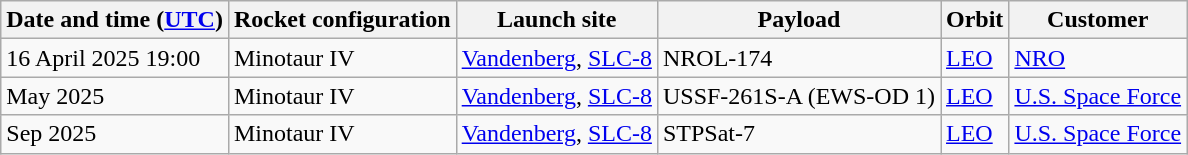<table class="wikitable plainrowheaders">
<tr>
<th scope="col">Date and time (<a href='#'>UTC</a>)</th>
<th scope="col">Rocket configuration</th>
<th scope="col">Launch site</th>
<th scope="col">Payload</th>
<th scope="col">Orbit</th>
<th scope="col">Customer</th>
</tr>
<tr>
<td>16 April 2025 19:00</td>
<td>Minotaur IV</td>
<td><a href='#'>Vandenberg</a>, <a href='#'>SLC-8</a></td>
<td>NROL-174</td>
<td><a href='#'>LEO</a></td>
<td><a href='#'>NRO</a></td>
</tr>
<tr>
<td>May 2025</td>
<td>Minotaur IV</td>
<td><a href='#'>Vandenberg</a>, <a href='#'>SLC-8</a></td>
<td>USSF-261S-A (EWS-OD 1)</td>
<td><a href='#'>LEO</a></td>
<td><a href='#'>U.S. Space Force</a></td>
</tr>
<tr>
<td>Sep 2025</td>
<td>Minotaur IV</td>
<td><a href='#'>Vandenberg</a>, <a href='#'>SLC-8</a></td>
<td>STPSat-7</td>
<td><a href='#'>LEO</a></td>
<td><a href='#'>U.S. Space Force</a></td>
</tr>
</table>
